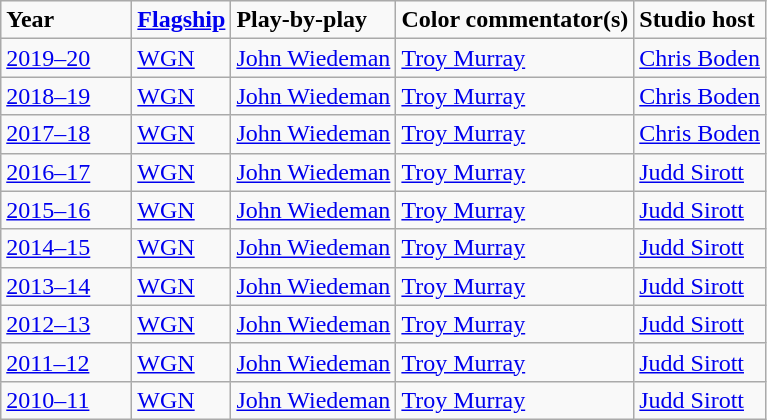<table class="wikitable">
<tr>
<td width="80"><strong>Year</strong></td>
<td><strong><a href='#'>Flagship</a></strong></td>
<td><strong>Play-by-play</strong></td>
<td><strong>Color commentator(s)</strong></td>
<td><strong>Studio host</strong></td>
</tr>
<tr>
<td><a href='#'>2019–20</a></td>
<td><a href='#'>WGN</a></td>
<td><a href='#'>John Wiedeman</a></td>
<td><a href='#'>Troy Murray</a></td>
<td><a href='#'>Chris Boden</a></td>
</tr>
<tr>
<td><a href='#'>2018–19</a></td>
<td><a href='#'>WGN</a></td>
<td><a href='#'>John Wiedeman</a></td>
<td><a href='#'>Troy Murray</a></td>
<td><a href='#'>Chris Boden</a></td>
</tr>
<tr>
<td><a href='#'>2017–18</a></td>
<td><a href='#'>WGN</a></td>
<td><a href='#'>John Wiedeman</a></td>
<td><a href='#'>Troy Murray</a></td>
<td><a href='#'>Chris Boden</a></td>
</tr>
<tr>
<td><a href='#'>2016–17</a></td>
<td><a href='#'>WGN</a></td>
<td><a href='#'>John Wiedeman</a></td>
<td><a href='#'>Troy Murray</a></td>
<td><a href='#'>Judd Sirott</a></td>
</tr>
<tr>
<td><a href='#'>2015–16</a></td>
<td><a href='#'>WGN</a></td>
<td><a href='#'>John Wiedeman</a></td>
<td><a href='#'>Troy Murray</a></td>
<td><a href='#'>Judd Sirott</a></td>
</tr>
<tr>
<td><a href='#'>2014–15</a></td>
<td><a href='#'>WGN</a></td>
<td><a href='#'>John Wiedeman</a></td>
<td><a href='#'>Troy Murray</a></td>
<td><a href='#'>Judd Sirott</a></td>
</tr>
<tr>
<td><a href='#'>2013–14</a></td>
<td><a href='#'>WGN</a></td>
<td><a href='#'>John Wiedeman</a></td>
<td><a href='#'>Troy Murray</a></td>
<td><a href='#'>Judd Sirott</a></td>
</tr>
<tr>
<td><a href='#'>2012–13</a></td>
<td><a href='#'>WGN</a></td>
<td><a href='#'>John Wiedeman</a></td>
<td><a href='#'>Troy Murray</a></td>
<td><a href='#'>Judd Sirott</a></td>
</tr>
<tr>
<td><a href='#'>2011–12</a></td>
<td><a href='#'>WGN</a></td>
<td><a href='#'>John Wiedeman</a></td>
<td><a href='#'>Troy Murray</a></td>
<td><a href='#'>Judd Sirott</a></td>
</tr>
<tr>
<td><a href='#'>2010–11</a></td>
<td><a href='#'>WGN</a></td>
<td><a href='#'>John Wiedeman</a></td>
<td><a href='#'>Troy Murray</a></td>
<td><a href='#'>Judd Sirott</a></td>
</tr>
</table>
